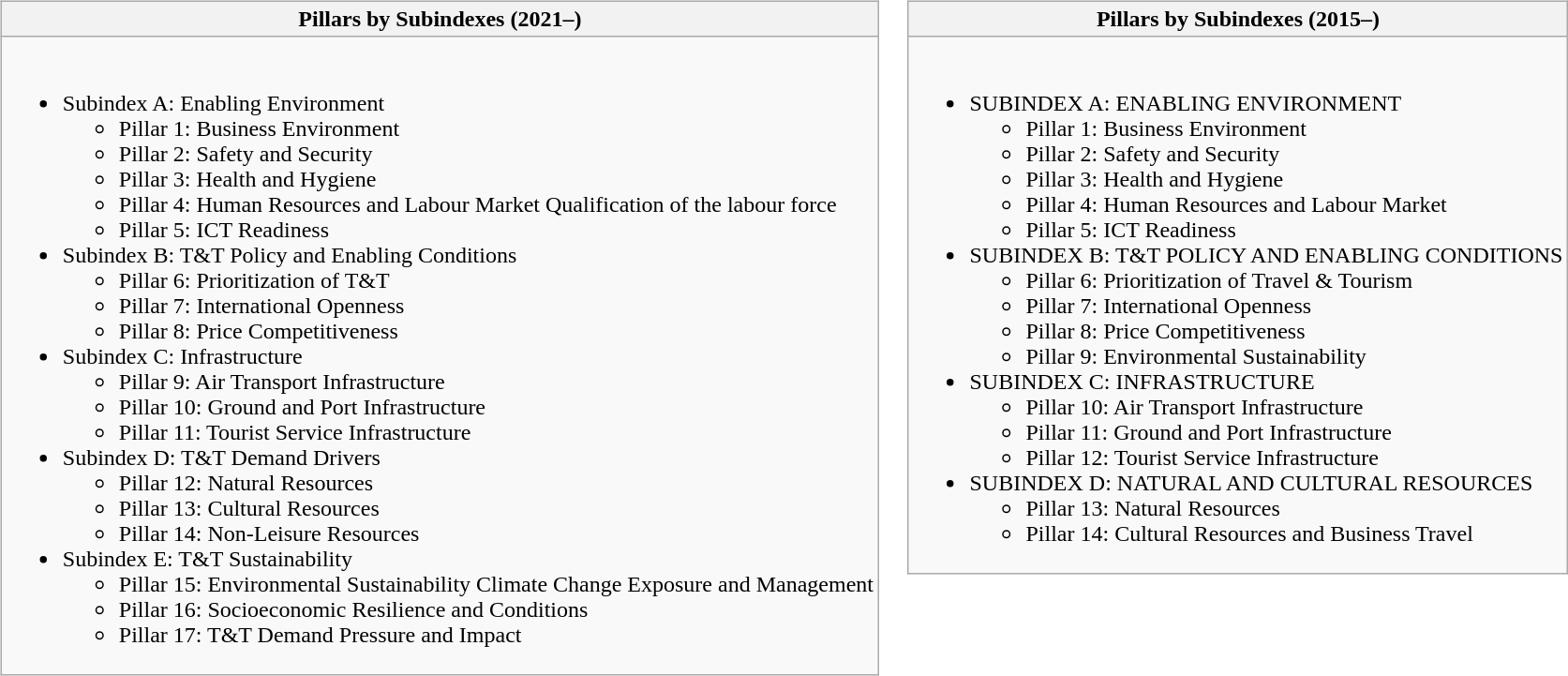<table>
<tr style="vertical-align: top;">
<td><br><table class="wikitable">
<tr>
<th>Pillars by Subindexes (2021–)</th>
</tr>
<tr>
<td><br><ul><li>Subindex A: Enabling Environment<ul><li>Pillar 1: Business Environment</li><li>Pillar 2: Safety and Security</li><li>Pillar 3: Health and Hygiene</li><li>Pillar 4: Human Resources and Labour Market Qualification of the labour force</li><li>Pillar 5: ICT Readiness</li></ul></li><li>Subindex B: T&T Policy and Enabling Conditions<ul><li>Pillar 6: Prioritization of T&T</li><li>Pillar 7: International Openness</li><li>Pillar 8: Price Competitiveness</li></ul></li><li>Subindex C: Infrastructure<ul><li>Pillar 9: Air Transport Infrastructure</li><li>Pillar 10: Ground and Port Infrastructure</li><li>Pillar 11: Tourist Service Infrastructure</li></ul></li><li>Subindex D: T&T Demand Drivers<ul><li>Pillar 12: Natural Resources</li><li>Pillar 13: Cultural Resources</li><li>Pillar 14: Non-Leisure Resources</li></ul></li><li>Subindex E: T&T Sustainability<ul><li>Pillar 15: Environmental Sustainability Climate Change Exposure and Management</li><li>Pillar 16: Socioeconomic Resilience and Conditions</li><li>Pillar 17: T&T Demand Pressure and Impact</li></ul></li></ul></td>
</tr>
</table>
</td>
<td><br><table class="wikitable">
<tr>
<th>Pillars by Subindexes (2015–)</th>
</tr>
<tr>
<td><br><ul><li>SUBINDEX A: ENABLING ENVIRONMENT<ul><li>Pillar 1: Business Environment</li><li>Pillar 2: Safety and Security</li><li>Pillar 3: Health and Hygiene</li><li>Pillar 4: Human Resources and Labour Market</li><li>Pillar 5: ICT Readiness</li></ul></li><li>SUBINDEX B: T&T POLICY AND ENABLING CONDITIONS<ul><li>Pillar 6: Prioritization of Travel & Tourism</li><li>Pillar 7: International Openness</li><li>Pillar 8: Price Competitiveness</li><li>Pillar 9: Environmental Sustainability</li></ul></li><li>SUBINDEX C: INFRASTRUCTURE<ul><li>Pillar 10: Air Transport Infrastructure</li><li>Pillar 11: Ground and Port Infrastructure</li><li>Pillar 12: Tourist Service Infrastructure</li></ul></li><li>SUBINDEX D: NATURAL AND CULTURAL RESOURCES<ul><li>Pillar 13: Natural Resources</li><li>Pillar 14: Cultural Resources and Business Travel</li></ul></li></ul></td>
</tr>
</table>
</td>
</tr>
</table>
